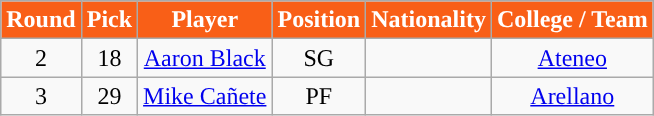<table class="wikitable sortable sortable" style="text-align:center">
<tr>
<th style="background:#F95F17; color:#FFFFFF; ">Round</th>
<th style="background:#F95F17; color:#FFFFFF; ">Pick</th>
<th style="background:#F95F17; color:#FFFFFF; ">Player</th>
<th style="background:#F95F17; color:#FFFFFF; ">Position</th>
<th style="background:#F95F17; color:#FFFFFF; ">Nationality</th>
<th style="background:#F95F17; color:#FFFFFF; ">College / Team</th>
</tr>
<tr>
<td>2</td>
<td>18</td>
<td><a href='#'>Aaron Black</a></td>
<td>SG</td>
<td></td>
<td><a href='#'>Ateneo</a></td>
</tr>
<tr>
<td>3</td>
<td>29</td>
<td><a href='#'>Mike Cañete</a></td>
<td>PF</td>
<td></td>
<td><a href='#'>Arellano</a></td>
</tr>
</table>
